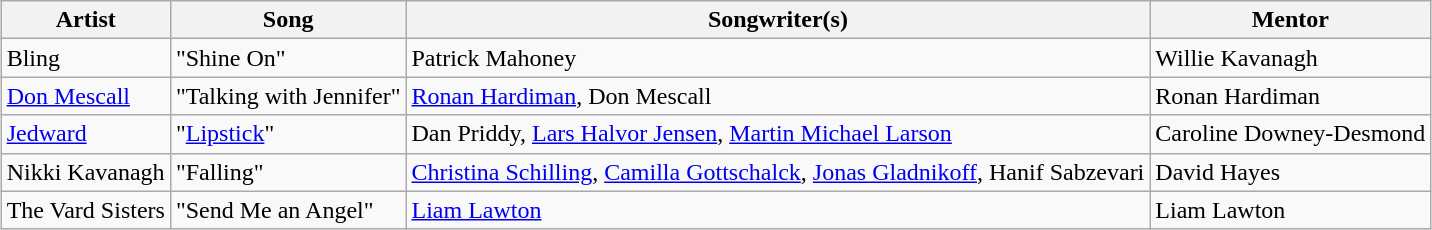<table class="sortable wikitable" style="margin: 1em auto 1em auto;">
<tr>
<th>Artist</th>
<th>Song</th>
<th>Songwriter(s)</th>
<th>Mentor</th>
</tr>
<tr>
<td>Bling</td>
<td>"Shine On"</td>
<td>Patrick Mahoney</td>
<td>Willie Kavanagh</td>
</tr>
<tr>
<td><a href='#'>Don Mescall</a></td>
<td>"Talking with Jennifer"</td>
<td><a href='#'>Ronan Hardiman</a>, Don Mescall</td>
<td>Ronan Hardiman</td>
</tr>
<tr>
<td><a href='#'>Jedward</a></td>
<td>"<a href='#'>Lipstick</a>"</td>
<td>Dan Priddy, <a href='#'>Lars Halvor Jensen</a>, <a href='#'>Martin Michael Larson</a></td>
<td>Caroline Downey-Desmond</td>
</tr>
<tr>
<td>Nikki Kavanagh</td>
<td>"Falling"</td>
<td><a href='#'>Christina Schilling</a>, <a href='#'>Camilla Gottschalck</a>, <a href='#'>Jonas Gladnikoff</a>, Hanif Sabzevari</td>
<td>David Hayes</td>
</tr>
<tr>
<td>The Vard Sisters</td>
<td>"Send Me an Angel"</td>
<td><a href='#'>Liam Lawton</a></td>
<td>Liam Lawton</td>
</tr>
</table>
